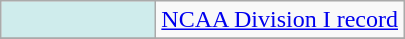<table class="wikitable">
<tr>
<td style="background-color:#CFECEC; width:6em"></td>
<td><a href='#'>NCAA Division I record</a></td>
</tr>
<tr>
</tr>
</table>
